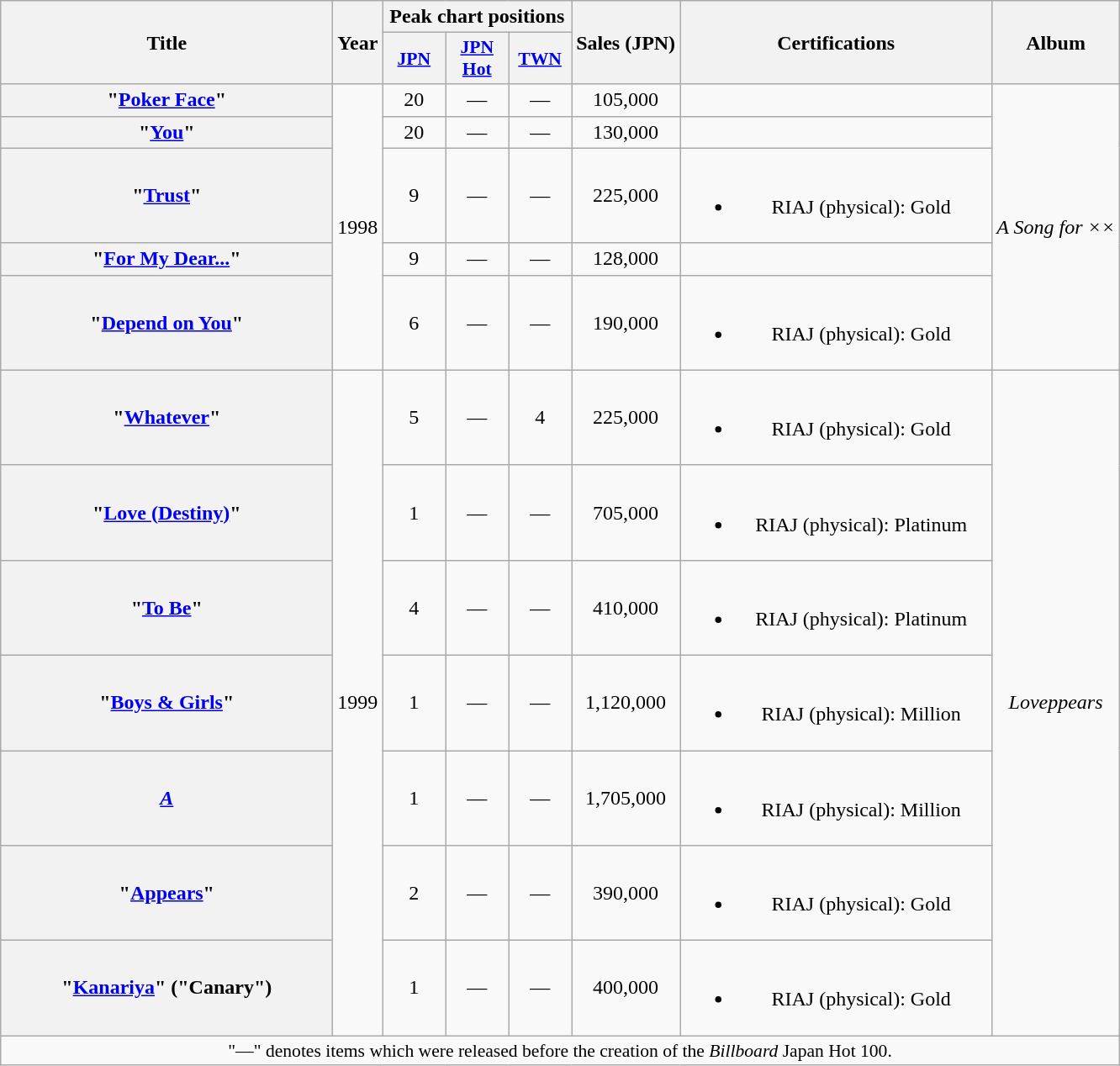<table class="wikitable plainrowheaders" style="text-align:center;">
<tr>
<th scope="col" rowspan="2" style="width:16em;">Title</th>
<th scope="col" rowspan="2">Year</th>
<th colspan="3" scope="col">Peak chart positions</th>
<th scope="col" rowspan="2">Sales (JPN)</th>
<th scope="col" rowspan="2" style="width:15em;">Certifications</th>
<th scope="col" rowspan="2">Album</th>
</tr>
<tr>
<th scope="col" style="width:3em;font-size:90%;"><a href='#'>JPN</a><br></th>
<th scope="col" style="width:3em;font-size:90%;"><a href='#'>JPN Hot</a><br></th>
<th scope="col" style="width:3em;font-size:90%;"><a href='#'>TWN</a><br></th>
</tr>
<tr>
<th scope="row">"<a href='#'>Poker Face</a>"</th>
<td rowspan="5">1998</td>
<td>20</td>
<td>—</td>
<td>—</td>
<td>105,000</td>
<td></td>
<td rowspan="5"><em>A Song for ××</em></td>
</tr>
<tr>
<th scope="row">"<a href='#'>You</a>"</th>
<td>20</td>
<td>—</td>
<td>—</td>
<td>130,000</td>
<td></td>
</tr>
<tr>
<th scope="row">"<a href='#'>Trust</a>"</th>
<td>9</td>
<td>—</td>
<td>—</td>
<td>225,000</td>
<td><br><ul><li>RIAJ <span>(physical)</span>: Gold</li></ul></td>
</tr>
<tr>
<th scope="row">"<a href='#'>For My Dear...</a>"</th>
<td>9</td>
<td>—</td>
<td>—</td>
<td>128,000</td>
<td></td>
</tr>
<tr>
<th scope="row">"<a href='#'>Depend on You</a>"</th>
<td>6</td>
<td>—</td>
<td>—</td>
<td>190,000</td>
<td><br><ul><li>RIAJ <span>(physical)</span>: Gold</li></ul></td>
</tr>
<tr>
<th scope="row">"<a href='#'>Whatever</a>"</th>
<td rowspan="7">1999</td>
<td>5</td>
<td>—</td>
<td>4</td>
<td>225,000</td>
<td><br><ul><li>RIAJ <span>(physical)</span>: Gold</li></ul></td>
<td rowspan="7"><em>Loveppears</em></td>
</tr>
<tr>
<th scope="row">"<a href='#'>Love (Destiny)</a>"</th>
<td>1</td>
<td>—</td>
<td>—</td>
<td>705,000</td>
<td><br><ul><li>RIAJ <span>(physical)</span>: Platinum</li></ul></td>
</tr>
<tr>
<th scope="row">"<a href='#'>To Be</a>"</th>
<td>4</td>
<td>—</td>
<td>—</td>
<td>410,000</td>
<td><br><ul><li>RIAJ <span>(physical)</span>: Platinum</li></ul></td>
</tr>
<tr>
<th scope="row">"<a href='#'>Boys & Girls</a>"</th>
<td>1</td>
<td>—</td>
<td>—</td>
<td>1,120,000</td>
<td><br><ul><li>RIAJ <span>(physical)</span>: Million </li></ul></td>
</tr>
<tr>
<th scope="row"><em><a href='#'>A</a></em></th>
<td>1</td>
<td>—</td>
<td>—</td>
<td>1,705,000</td>
<td><br><ul><li>RIAJ <span>(physical)</span>: Million</li></ul></td>
</tr>
<tr>
<th scope="row">"<a href='#'>Appears</a>"</th>
<td>2</td>
<td>—</td>
<td>—</td>
<td>390,000</td>
<td><br><ul><li>RIAJ <span>(physical)</span>: Gold</li></ul></td>
</tr>
<tr>
<th scope="row">"<a href='#'>Kanariya</a>" ("Canary")</th>
<td>1</td>
<td>—</td>
<td>—</td>
<td>400,000</td>
<td><br><ul><li>RIAJ <span>(physical)</span>: Gold</li></ul></td>
</tr>
<tr>
<td colspan="13" align="center" style="font-size:90%;">"—" denotes items which were released before the creation of the <em>Billboard</em> Japan Hot 100.</td>
</tr>
</table>
